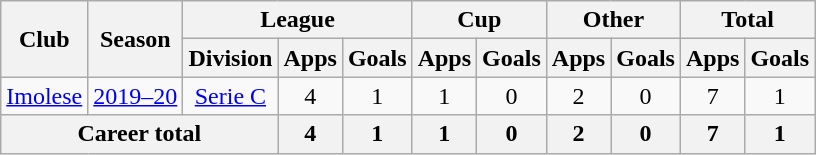<table class="wikitable" style="text-align: center">
<tr>
<th rowspan="2">Club</th>
<th rowspan="2">Season</th>
<th colspan="3">League</th>
<th colspan="2">Cup</th>
<th colspan="2">Other</th>
<th colspan="2">Total</th>
</tr>
<tr>
<th>Division</th>
<th>Apps</th>
<th>Goals</th>
<th>Apps</th>
<th>Goals</th>
<th>Apps</th>
<th>Goals</th>
<th>Apps</th>
<th>Goals</th>
</tr>
<tr>
<td><a href='#'>Imolese</a></td>
<td><a href='#'>2019–20</a></td>
<td><a href='#'>Serie C</a></td>
<td>4</td>
<td>1</td>
<td>1</td>
<td>0</td>
<td>2</td>
<td>0</td>
<td>7</td>
<td>1</td>
</tr>
<tr>
<th colspan="3">Career total</th>
<th>4</th>
<th>1</th>
<th>1</th>
<th>0</th>
<th>2</th>
<th>0</th>
<th>7</th>
<th>1</th>
</tr>
</table>
